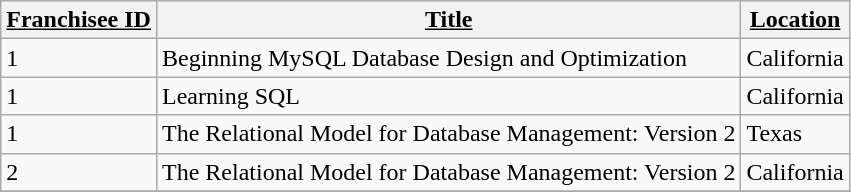<table class="wikitable">
<tr>
<th><u>Franchisee ID</u></th>
<th><u>Title</u></th>
<th><u>Location</u></th>
</tr>
<tr>
<td>1</td>
<td>Beginning MySQL Database Design and Optimization</td>
<td>California</td>
</tr>
<tr>
<td>1</td>
<td>Learning SQL</td>
<td>California</td>
</tr>
<tr>
<td>1</td>
<td>The Relational Model for Database Management: Version 2</td>
<td>Texas</td>
</tr>
<tr>
<td>2</td>
<td>The Relational Model for Database Management: Version 2</td>
<td>California</td>
</tr>
<tr>
</tr>
</table>
